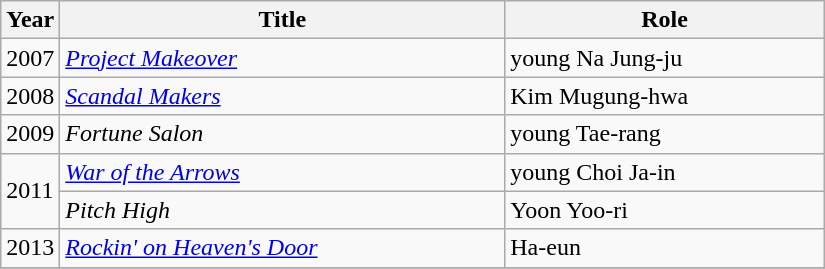<table class="wikitable" style="width:550px">
<tr>
<th width=10>Year</th>
<th>Title</th>
<th>Role</th>
</tr>
<tr>
<td>2007</td>
<td><em><a href='#'>Project Makeover</a></em></td>
<td>young Na Jung-ju</td>
</tr>
<tr>
<td>2008</td>
<td><em><a href='#'>Scandal Makers</a></em></td>
<td>Kim Mugung-hwa</td>
</tr>
<tr>
<td>2009</td>
<td><em>Fortune Salon</em></td>
<td>young Tae-rang</td>
</tr>
<tr>
<td rowspan=2>2011</td>
<td><em><a href='#'>War of the Arrows</a></em></td>
<td>young Choi Ja-in</td>
</tr>
<tr>
<td><em>Pitch High</em></td>
<td>Yoon Yoo-ri</td>
</tr>
<tr>
<td>2013</td>
<td><em><a href='#'>Rockin' on Heaven's Door</a></em></td>
<td>Ha-eun</td>
</tr>
<tr>
</tr>
</table>
